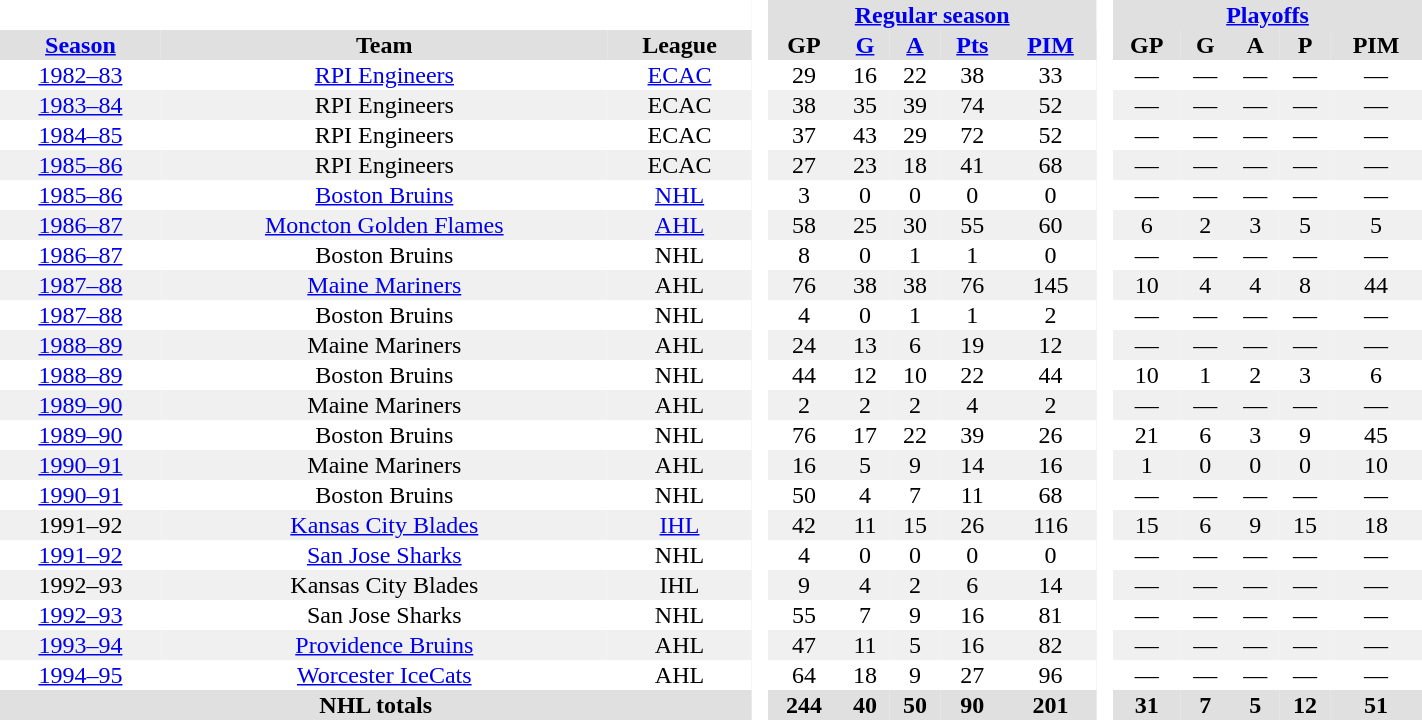<table BORDER="0" CELLPADDING="1" CELLSPACING="0" width="75%" style="text-align:center">
<tr bgcolor="#e0e0e0">
<th colspan="3" bgcolor="#ffffff"> </th>
<th rowspan="99" bgcolor="#ffffff"> </th>
<th colspan="5"><a href='#'>Regular season</a></th>
<th rowspan="99" bgcolor="#ffffff"> </th>
<th colspan="5"><a href='#'>Playoffs</a></th>
</tr>
<tr bgcolor="#e0e0e0">
<th><a href='#'>Season</a></th>
<th>Team</th>
<th>League</th>
<th>GP</th>
<th><a href='#'>G</a></th>
<th><a href='#'>A</a></th>
<th><a href='#'>Pts</a></th>
<th><a href='#'>PIM</a></th>
<th>GP</th>
<th>G</th>
<th>A</th>
<th>P</th>
<th>PIM</th>
</tr>
<tr ALIGN="center">
<td><a href='#'>1982–83</a></td>
<td><a href='#'>RPI Engineers</a></td>
<td><a href='#'>ECAC</a></td>
<td>29</td>
<td>16</td>
<td>22</td>
<td>38</td>
<td>33</td>
<td>—</td>
<td>—</td>
<td>—</td>
<td>—</td>
<td>—</td>
</tr>
<tr ALIGN="center"  bgcolor="#f0f0f0">
<td><a href='#'>1983–84</a></td>
<td>RPI Engineers</td>
<td>ECAC</td>
<td>38</td>
<td>35</td>
<td>39</td>
<td>74</td>
<td>52</td>
<td>—</td>
<td>—</td>
<td>—</td>
<td>—</td>
<td>—</td>
</tr>
<tr ALIGN="center">
<td><a href='#'>1984–85</a></td>
<td>RPI Engineers</td>
<td>ECAC</td>
<td>37</td>
<td>43</td>
<td>29</td>
<td>72</td>
<td>52</td>
<td>—</td>
<td>—</td>
<td>—</td>
<td>—</td>
<td>—</td>
</tr>
<tr ALIGN="center"  bgcolor="#f0f0f0">
<td><a href='#'>1985–86</a></td>
<td>RPI Engineers</td>
<td>ECAC</td>
<td>27</td>
<td>23</td>
<td>18</td>
<td>41</td>
<td>68</td>
<td>—</td>
<td>—</td>
<td>—</td>
<td>—</td>
<td>—</td>
</tr>
<tr ALIGN="center">
<td><a href='#'>1985–86</a></td>
<td><a href='#'>Boston Bruins</a></td>
<td><a href='#'>NHL</a></td>
<td>3</td>
<td>0</td>
<td>0</td>
<td>0</td>
<td>0</td>
<td>—</td>
<td>—</td>
<td>—</td>
<td>—</td>
<td>—</td>
</tr>
<tr ALIGN="center"  bgcolor="#f0f0f0">
<td><a href='#'>1986–87</a></td>
<td><a href='#'>Moncton Golden Flames</a></td>
<td><a href='#'>AHL</a></td>
<td>58</td>
<td>25</td>
<td>30</td>
<td>55</td>
<td>60</td>
<td>6</td>
<td>2</td>
<td>3</td>
<td>5</td>
<td>5</td>
</tr>
<tr ALIGN="center">
<td><a href='#'>1986–87</a></td>
<td>Boston Bruins</td>
<td>NHL</td>
<td>8</td>
<td>0</td>
<td>1</td>
<td>1</td>
<td>0</td>
<td>—</td>
<td>—</td>
<td>—</td>
<td>—</td>
<td>—</td>
</tr>
<tr ALIGN="center"  bgcolor="#f0f0f0">
<td><a href='#'>1987–88</a></td>
<td><a href='#'>Maine Mariners</a></td>
<td>AHL</td>
<td>76</td>
<td>38</td>
<td>38</td>
<td>76</td>
<td>145</td>
<td>10</td>
<td>4</td>
<td>4</td>
<td>8</td>
<td>44</td>
</tr>
<tr ALIGN="center">
<td><a href='#'>1987–88</a></td>
<td>Boston Bruins</td>
<td>NHL</td>
<td>4</td>
<td>0</td>
<td>1</td>
<td>1</td>
<td>2</td>
<td>—</td>
<td>—</td>
<td>—</td>
<td>—</td>
<td>—</td>
</tr>
<tr ALIGN="center"  bgcolor="#f0f0f0">
<td><a href='#'>1988–89</a></td>
<td>Maine Mariners</td>
<td>AHL</td>
<td>24</td>
<td>13</td>
<td>6</td>
<td>19</td>
<td>12</td>
<td>—</td>
<td>—</td>
<td>—</td>
<td>—</td>
<td>—</td>
</tr>
<tr ALIGN="center">
<td><a href='#'>1988–89</a></td>
<td>Boston Bruins</td>
<td>NHL</td>
<td>44</td>
<td>12</td>
<td>10</td>
<td>22</td>
<td>44</td>
<td>10</td>
<td>1</td>
<td>2</td>
<td>3</td>
<td>6</td>
</tr>
<tr ALIGN="center"  bgcolor="#f0f0f0">
<td><a href='#'>1989–90</a></td>
<td>Maine Mariners</td>
<td>AHL</td>
<td>2</td>
<td>2</td>
<td>2</td>
<td>4</td>
<td>2</td>
<td>—</td>
<td>—</td>
<td>—</td>
<td>—</td>
<td>—</td>
</tr>
<tr ALIGN="center">
<td><a href='#'>1989–90</a></td>
<td>Boston Bruins</td>
<td>NHL</td>
<td>76</td>
<td>17</td>
<td>22</td>
<td>39</td>
<td>26</td>
<td>21</td>
<td>6</td>
<td>3</td>
<td>9</td>
<td>45</td>
</tr>
<tr ALIGN="center"  bgcolor="#f0f0f0">
<td><a href='#'>1990–91</a></td>
<td>Maine Mariners</td>
<td>AHL</td>
<td>16</td>
<td>5</td>
<td>9</td>
<td>14</td>
<td>16</td>
<td>1</td>
<td>0</td>
<td>0</td>
<td>0</td>
<td>10</td>
</tr>
<tr ALIGN="center">
<td><a href='#'>1990–91</a></td>
<td>Boston Bruins</td>
<td>NHL</td>
<td>50</td>
<td>4</td>
<td>7</td>
<td>11</td>
<td>68</td>
<td>—</td>
<td>—</td>
<td>—</td>
<td>—</td>
<td>—</td>
</tr>
<tr ALIGN="center"  bgcolor="#f0f0f0">
<td>1991–92</td>
<td><a href='#'>Kansas City Blades</a></td>
<td><a href='#'>IHL</a></td>
<td>42</td>
<td>11</td>
<td>15</td>
<td>26</td>
<td>116</td>
<td>15</td>
<td>6</td>
<td>9</td>
<td>15</td>
<td>18</td>
</tr>
<tr ALIGN="center">
<td><a href='#'>1991–92</a></td>
<td><a href='#'>San Jose Sharks</a></td>
<td>NHL</td>
<td>4</td>
<td>0</td>
<td>0</td>
<td>0</td>
<td>0</td>
<td>—</td>
<td>—</td>
<td>—</td>
<td>—</td>
<td>—</td>
</tr>
<tr ALIGN="center"  bgcolor="#f0f0f0">
<td>1992–93</td>
<td>Kansas City Blades</td>
<td>IHL</td>
<td>9</td>
<td>4</td>
<td>2</td>
<td>6</td>
<td>14</td>
<td>—</td>
<td>—</td>
<td>—</td>
<td>—</td>
<td>—</td>
</tr>
<tr ALIGN="center">
<td><a href='#'>1992–93</a></td>
<td>San Jose Sharks</td>
<td>NHL</td>
<td>55</td>
<td>7</td>
<td>9</td>
<td>16</td>
<td>81</td>
<td>—</td>
<td>—</td>
<td>—</td>
<td>—</td>
<td>—</td>
</tr>
<tr ALIGN="center"  bgcolor="#f0f0f0">
<td><a href='#'>1993–94</a></td>
<td><a href='#'>Providence Bruins</a></td>
<td>AHL</td>
<td>47</td>
<td>11</td>
<td>5</td>
<td>16</td>
<td>82</td>
<td>—</td>
<td>—</td>
<td>—</td>
<td>—</td>
<td>—</td>
</tr>
<tr ALIGN="center">
<td><a href='#'>1994–95</a></td>
<td><a href='#'>Worcester IceCats</a></td>
<td>AHL</td>
<td>64</td>
<td>18</td>
<td>9</td>
<td>27</td>
<td>96</td>
<td>—</td>
<td>—</td>
<td>—</td>
<td>—</td>
<td>—</td>
</tr>
<tr ALIGN="center" bgcolor="#e0e0e0">
<th colspan="3">NHL totals</th>
<th>244</th>
<th>40</th>
<th>50</th>
<th>90</th>
<th>201</th>
<th>31</th>
<th>7</th>
<th>5</th>
<th>12</th>
<th>51</th>
</tr>
</table>
